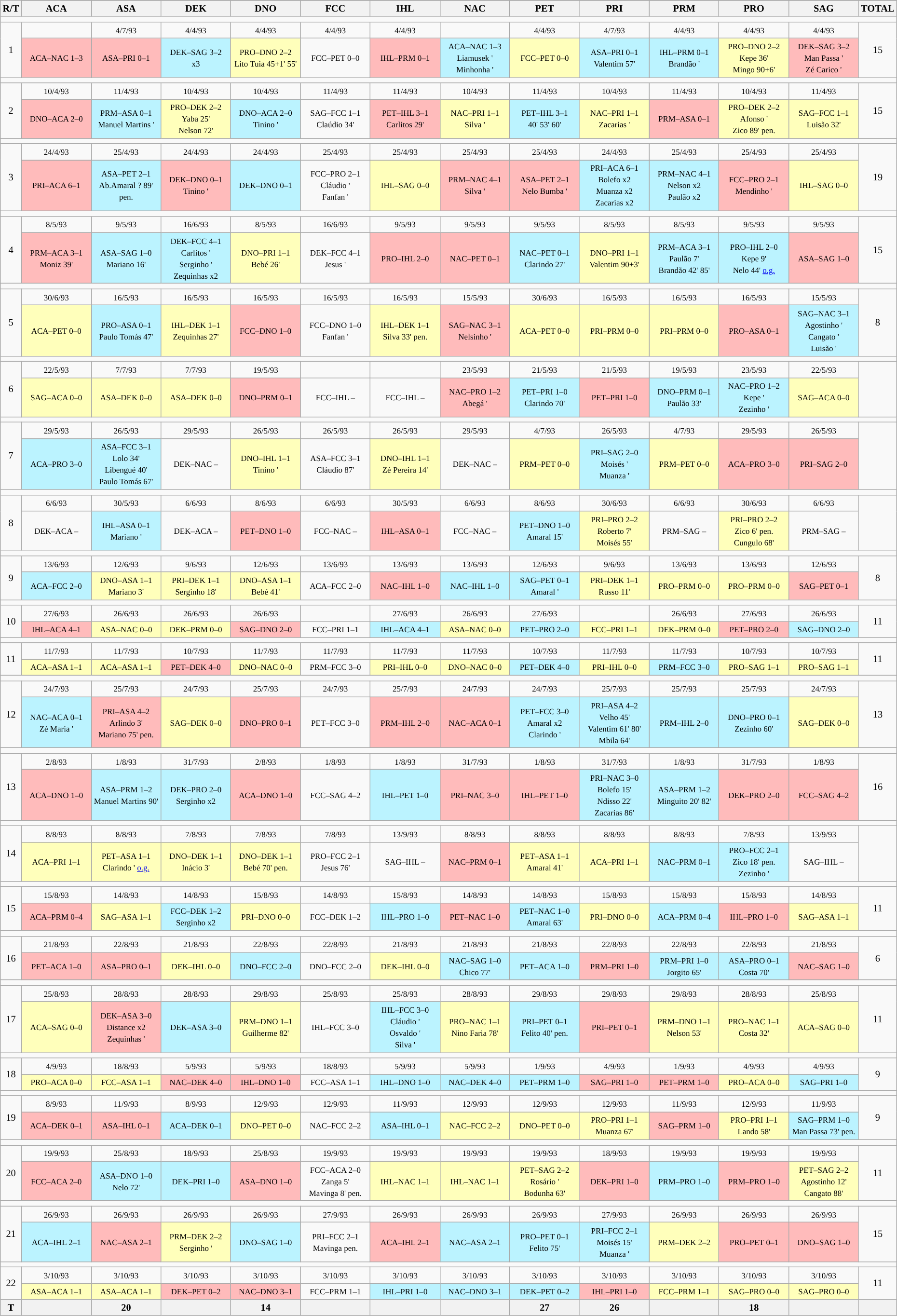<table class="wikitable">
<tr style="font-size: 85%;">
<th scope="col" rowspan="2">R/T</th>
</tr>
<tr style="font-size: 85%;">
<th style="width: 90px" colspan="1">ACA</th>
<th style="width: 90px" colspan="1">ASA</th>
<th style="width: 90px" colspan="1">DEK</th>
<th style="width: 90px" colspan="1">DNO</th>
<th style="width: 90px" colspan="1">FCC</th>
<th style="width: 90px" colspan="1">IHL</th>
<th style="width: 90px" colspan="1">NAC</th>
<th style="width: 90px" colspan="1">PET</th>
<th style="width: 90px" colspan="1">PRI</th>
<th style="width: 90px" colspan="1">PRM</th>
<th style="width: 90px" colspan="1">PRO</th>
<th style="width: 90px" colspan="1">SAG</th>
<th style="width: 30px" colspan="1">TOTAL</th>
</tr>
<tr>
<td colspan=14></td>
</tr>
<tr align=center style="font-size: 85%;">
<td rowspan=2>1</td>
<td><small></small></td>
<td><small>4/7/93</small></td>
<td><small>4/4/93</small></td>
<td><small>4/4/93</small></td>
<td><small>4/4/93</small></td>
<td><small>4/4/93</small></td>
<td><small></small></td>
<td><small>4/4/93</small></td>
<td><small>4/7/93</small></td>
<td><small>4/4/93</small></td>
<td><small>4/4/93</small></td>
<td><small>4/4/93</small></td>
<td rowspan=2>15</td>
</tr>
<tr align=center style="font-size: 85%;">
<td bgcolor=#ffbbbb><small>ACA–NAC 1–3</small></td>
<td bgcolor=#ffbbbb><small>ASA–PRI 0–1</small></td>
<td bgcolor=#bbf3ff><small>DEK–SAG 3–2<br> x3</small></td>
<td bgcolor=#ffffbb><small>PRO–DNO 2–2<br>Lito Tuia 45+1' 55'</small></td>
<td><small>FCC–PET 0–0</small></td>
<td bgcolor=#ffbbbb><small>IHL–PRM 0–1</small></td>
<td bgcolor=#bbf3ff><small>ACA–NAC 1–3<br>Liamusek '<br>Minhonha '</small></td>
<td bgcolor=#ffffbb><small>FCC–PET 0–0</small></td>
<td bgcolor=#bbf3ff><small>ASA–PRI 0–1<br>Valentim 57'</small></td>
<td bgcolor=#bbf3ff><small>IHL–PRM 0–1<br>Brandão '</small></td>
<td bgcolor=#ffffbb><small>PRO–DNO 2–2<br>Kepe 36'<br>Mingo 90+6'</small></td>
<td bgcolor=#ffbbbb><small>DEK–SAG 3–2<br>Man Passa '<br>Zé Carico '</small></td>
</tr>
<tr>
<td colspan=14></td>
</tr>
<tr align=center style="font-size: 85%;">
<td rowspan=2>2</td>
<td><small>10/4/93</small></td>
<td><small>11/4/93</small></td>
<td><small>10/4/93</small></td>
<td><small>10/4/93</small></td>
<td><small>11/4/93</small></td>
<td><small>11/4/93</small></td>
<td><small>10/4/93</small></td>
<td><small>11/4/93</small></td>
<td><small>10/4/93</small></td>
<td><small>11/4/93</small></td>
<td><small>10/4/93</small></td>
<td><small>11/4/93</small></td>
<td rowspan=2>15</td>
</tr>
<tr align=center style="font-size: 85%;">
<td bgcolor=#ffbbbb><small>DNO–ACA 2–0</small></td>
<td bgcolor=#bbf3ff><small>PRM–ASA 0–1<br>Manuel Martins '</small></td>
<td bgcolor=#ffffbb><small>PRO–DEK 2–2<br>Yaba 25'<br>Nelson 72'</small></td>
<td bgcolor=#bbf3ff><small>DNO–ACA 2–0<br>Tinino '</small></td>
<td><small>SAG–FCC 1–1<br>Claúdio 34'</small></td>
<td bgcolor=#ffbbbb><small>PET–IHL 3–1<br>Carlitos 29'</small></td>
<td bgcolor=#ffffbb><small>NAC–PRI 1–1<br>Silva '</small></td>
<td bgcolor=#bbf3ff><small>PET–IHL 3–1<br> 40' 53' 60'</small></td>
<td bgcolor=#ffffbb><small>NAC–PRI 1–1<br>Zacarias '</small></td>
<td bgcolor=#ffbbbb><small>PRM–ASA 0–1</small></td>
<td bgcolor=#ffffbb><small>PRO–DEK 2–2<br>Afonso '<br>Zico 89' pen.</small></td>
<td bgcolor=#ffffbb><small>SAG–FCC 1–1<br>Luisão 32'</small></td>
</tr>
<tr>
<td colspan=14></td>
</tr>
<tr align=center style="font-size: 85%;">
<td rowspan=2>3</td>
<td><small>24/4/93</small></td>
<td><small>25/4/93</small></td>
<td><small>24/4/93</small></td>
<td><small>24/4/93</small></td>
<td><small>25/4/93</small></td>
<td><small>25/4/93</small></td>
<td><small>25/4/93</small></td>
<td><small>25/4/93</small></td>
<td><small>24/4/93</small></td>
<td><small>25/4/93</small></td>
<td><small>25/4/93</small></td>
<td><small>25/4/93</small></td>
<td rowspan=2>19</td>
</tr>
<tr align=center style="font-size: 85%;">
<td bgcolor=#ffbbbb><small>PRI–ACA 6–1</small></td>
<td bgcolor=#bbf3ff><small>ASA–PET 2–1<br>Ab.Amaral ? 89' pen.</small></td>
<td bgcolor=#ffbbbb><small>DEK–DNO 0–1<br>Tinino '</small></td>
<td bgcolor=#bbf3ff><small>DEK–DNO 0–1</small></td>
<td><small>FCC–PRO 2–1<br>Cláudio '<br>Fanfan '</small></td>
<td bgcolor=#ffffbb><small>IHL–SAG 0–0</small></td>
<td bgcolor=#ffbbbb><small>PRM–NAC 4–1<br>Silva '</small></td>
<td bgcolor=#ffbbbb><small>ASA–PET 2–1<br>Nelo Bumba '</small></td>
<td bgcolor=#bbf3ff><small>PRI–ACA 6–1<br>Bolefo x2<br>Muanza x2<br>Zacarias x2</small></td>
<td bgcolor=#bbf3ff><small>PRM–NAC 4–1<br>Nelson x2<br>Paulão x2</small></td>
<td bgcolor=#ffbbbb><small>FCC–PRO 2–1<br>Mendinho '</small></td>
<td bgcolor=#ffffbb><small>IHL–SAG 0–0</small></td>
</tr>
<tr>
<td colspan=14></td>
</tr>
<tr align=center style="font-size: 85%;">
<td rowspan=2>4</td>
<td><small>8/5/93</small></td>
<td><small>9/5/93</small></td>
<td><small>16/6/93</small></td>
<td><small>8/5/93</small></td>
<td><small>16/6/93</small></td>
<td><small>9/5/93</small></td>
<td><small>9/5/93</small></td>
<td><small>9/5/93</small></td>
<td><small>8/5/93</small></td>
<td><small>8/5/93</small></td>
<td><small>9/5/93</small></td>
<td><small>9/5/93</small></td>
<td rowspan=2>15</td>
</tr>
<tr align=center style="font-size: 85%;">
<td bgcolor=#ffbbbb><small>PRM–ACA 3–1<br>Moniz 39'</small></td>
<td bgcolor=#bbf3ff><small>ASA–SAG 1–0<br>Mariano 16'</small></td>
<td bgcolor=#bbf3ff><small>DEK–FCC 4–1<br>Carlitos '<br>Serginho '<br>Zequinhas x2</small></td>
<td bgcolor=#ffffbb><small>DNO–PRI 1–1<br>Bebé 26'</small></td>
<td><small>DEK–FCC 4–1<br>Jesus '</small></td>
<td bgcolor=#ffbbbb><small>PRO–IHL 2–0</small></td>
<td bgcolor=#ffbbbb><small>NAC–PET 0–1</small></td>
<td bgcolor=#bbf3ff><small>NAC–PET 0–1<br>Clarindo 27'</small></td>
<td bgcolor=#ffffbb><small>DNO–PRI 1–1<br>Valentim 90+3'</small></td>
<td bgcolor=#bbf3ff><small>PRM–ACA 3–1<br>Paulão 7'<br>Brandão 42' 85'</small></td>
<td bgcolor=#bbf3ff><small>PRO–IHL 2–0<br>Kepe 9'<br>Nelo 44' <a href='#'>o.g.</a></small></td>
<td bgcolor=#ffbbbb><small>ASA–SAG 1–0</small></td>
</tr>
<tr>
<td colspan=14></td>
</tr>
<tr align=center style="font-size: 85%;">
<td rowspan=2>5</td>
<td><small>30/6/93</small></td>
<td><small>16/5/93</small></td>
<td><small>16/5/93</small></td>
<td><small>16/5/93</small></td>
<td><small>16/5/93</small></td>
<td><small>16/5/93</small></td>
<td><small>15/5/93</small></td>
<td><small>30/6/93</small></td>
<td><small>16/5/93</small></td>
<td><small>16/5/93</small></td>
<td><small>16/5/93</small></td>
<td><small>15/5/93</small></td>
<td rowspan=2>8</td>
</tr>
<tr align=center style="font-size: 85%;">
<td bgcolor=#ffffbb><small>ACA–PET 0–0</small></td>
<td bgcolor=#bbf3ff><small>PRO–ASA 0–1<br>Paulo Tomás 47'</small></td>
<td bgcolor=#ffffbb><small>IHL–DEK 1–1<br>Zequinhas 27'</small></td>
<td bgcolor=#ffbbbb><small>FCC–DNO 1–0</small></td>
<td><small>FCC–DNO 1–0<br>Fanfan '</small></td>
<td bgcolor=#ffffbb><small>IHL–DEK 1–1<br>Silva 33' pen.</small></td>
<td bgcolor=#ffbbbb><small>SAG–NAC 3–1<br>Nelsinho '</small></td>
<td bgcolor=#ffffbb><small>ACA–PET 0–0</small></td>
<td bgcolor=#ffffbb><small>PRI–PRM 0–0</small></td>
<td bgcolor=#ffffbb><small>PRI–PRM 0–0</small></td>
<td bgcolor=#ffbbbb><small>PRO–ASA 0–1</small></td>
<td bgcolor=#bbf3ff><small>SAG–NAC 3–1<br>Agostinho '<br>Cangato '<br>Luisão '</small></td>
</tr>
<tr>
<td colspan=14></td>
</tr>
<tr align=center style="font-size: 85%;">
<td rowspan=2>6</td>
<td><small>22/5/93</small></td>
<td><small>7/7/93</small></td>
<td><small>7/7/93</small></td>
<td><small>19/5/93</small></td>
<td><small></small></td>
<td><small></small></td>
<td><small>23/5/93</small></td>
<td><small>21/5/93</small></td>
<td><small>21/5/93</small></td>
<td><small>19/5/93</small></td>
<td><small>23/5/93</small></td>
<td><small>22/5/93</small></td>
<td rowspan=2></td>
</tr>
<tr align=center style="font-size: 85%;">
<td bgcolor=#ffffbb><small>SAG–ACA 0–0</small></td>
<td bgcolor=#ffffbb><small>ASA–DEK 0–0</small></td>
<td bgcolor=#ffffbb><small>ASA–DEK 0–0</small></td>
<td bgcolor=#ffbbbb><small>DNO–PRM 0–1</small></td>
<td><small>FCC–IHL –</small></td>
<td bgcolor=><small>FCC–IHL –</small></td>
<td bgcolor=#ffbbbb><small>NAC–PRO 1–2<br>Abegá '</small></td>
<td bgcolor=#bbf3ff><small>PET–PRI 1–0<br>Clarindo 70'</small></td>
<td bgcolor=#ffbbbb><small>PET–PRI 1–0</small></td>
<td bgcolor=#bbf3ff><small>DNO–PRM 0–1<br>Paulão 33'</small></td>
<td bgcolor=#bbf3ff><small>NAC–PRO 1–2<br>Kepe '<br>Zezinho '</small></td>
<td bgcolor=#ffffbb><small>SAG–ACA 0–0</small></td>
</tr>
<tr>
<td colspan=14></td>
</tr>
<tr align=center style="font-size: 85%;">
<td rowspan=2>7</td>
<td><small>29/5/93</small></td>
<td><small>26/5/93</small></td>
<td><small>29/5/93</small></td>
<td><small>26/5/93</small></td>
<td><small>26/5/93</small></td>
<td><small>26/5/93</small></td>
<td><small>29/5/93</small></td>
<td><small>4/7/93</small></td>
<td><small>26/5/93</small></td>
<td><small>4/7/93</small></td>
<td><small>29/5/93</small></td>
<td><small>26/5/93</small></td>
<td rowspan=2></td>
</tr>
<tr align=center style="font-size: 85%;">
<td bgcolor=#bbf3ff><small>ACA–PRO 3–0</small></td>
<td bgcolor=#bbf3ff><small>ASA–FCC 3–1<br>Lolo 34'<br>Libengué 40'<br>Paulo Tomás 67'</small></td>
<td bgcolor=><small>DEK–NAC –</small></td>
<td bgcolor=#ffffbb><small>DNO–IHL 1–1<br>Tinino '</small></td>
<td><small>ASA–FCC 3–1<br>Cláudio 87'</small></td>
<td bgcolor=#ffffbb><small>DNO–IHL 1–1<br>Zé Pereira 14'</small></td>
<td bgcolor=><small>DEK–NAC –</small></td>
<td bgcolor=#ffffbb><small>PRM–PET 0–0</small></td>
<td bgcolor=#bbf3ff><small>PRI–SAG 2–0<br>Moisés '<br>Muanza '</small></td>
<td bgcolor=#ffffbb><small>PRM–PET 0–0</small></td>
<td bgcolor=#ffbbbb><small>ACA–PRO 3–0</small></td>
<td bgcolor=#ffbbbb><small>PRI–SAG 2–0</small></td>
</tr>
<tr>
<td colspan=14></td>
</tr>
<tr align=center style="font-size: 85%;">
<td rowspan=2>8</td>
<td><small>6/6/93</small></td>
<td><small>30/5/93</small></td>
<td><small>6/6/93</small></td>
<td><small>8/6/93</small></td>
<td><small>6/6/93</small></td>
<td><small>30/5/93</small></td>
<td><small>6/6/93</small></td>
<td><small>8/6/93</small></td>
<td><small>30/6/93</small></td>
<td><small>6/6/93</small></td>
<td><small>30/6/93</small></td>
<td><small>6/6/93</small></td>
<td rowspan=2></td>
</tr>
<tr align=center style="font-size: 85%;">
<td bgcolor=><small>DEK–ACA –</small></td>
<td bgcolor=#bbf3ff><small>IHL–ASA 0–1<br>Mariano '</small></td>
<td bgcolor=><small>DEK–ACA –</small></td>
<td bgcolor=#ffbbbb><small>PET–DNO 1–0</small></td>
<td><small>FCC–NAC –</small></td>
<td bgcolor=#ffbbbb><small>IHL–ASA 0–1</small></td>
<td bgcolor=><small>FCC–NAC –</small></td>
<td bgcolor=#bbf3ff><small>PET–DNO 1–0<br>Amaral 15'</small></td>
<td bgcolor=#ffffbb><small>PRI–PRO 2–2<br>Roberto 7'<br>Moisés 55'</small></td>
<td bgcolor=><small>PRM–SAG –</small></td>
<td bgcolor=#ffffbb><small>PRI–PRO 2–2<br>Zico 6' pen.<br>Cungulo 68'</small></td>
<td bgcolor=><small>PRM–SAG –</small></td>
</tr>
<tr>
<td colspan=14></td>
</tr>
<tr align=center style="font-size: 85%;">
<td rowspan=2>9</td>
<td><small>13/6/93</small></td>
<td><small>12/6/93</small></td>
<td><small>9/6/93</small></td>
<td><small>12/6/93</small></td>
<td><small>13/6/93</small></td>
<td><small>13/6/93</small></td>
<td><small>13/6/93</small></td>
<td><small>12/6/93</small></td>
<td><small>9/6/93</small></td>
<td><small>13/6/93</small></td>
<td><small>13/6/93</small></td>
<td><small>12/6/93</small></td>
<td rowspan=2>8</td>
</tr>
<tr align=center style="font-size: 85%;">
<td bgcolor=#bbf3ff><small>ACA–FCC 2–0</small></td>
<td bgcolor=#ffffbb><small>DNO–ASA 1–1<br>Mariano 3'</small></td>
<td bgcolor=#ffffbb><small>PRI–DEK 1–1<br>Serginho 18'</small></td>
<td bgcolor=#ffffbb><small>DNO–ASA 1–1<br>Bebé 41'</small></td>
<td><small>ACA–FCC 2–0</small></td>
<td bgcolor=#ffbbbb><small>NAC–IHL 1–0</small></td>
<td bgcolor=#bbf3ff><small>NAC–IHL 1–0</small></td>
<td bgcolor=#bbf3ff><small>SAG–PET 0–1<br>Amaral '</small></td>
<td bgcolor=#ffffbb><small>PRI–DEK 1–1<br>Russo 11'</small></td>
<td bgcolor=#ffffbb><small>PRO–PRM 0–0</small></td>
<td bgcolor=#ffffbb><small>PRO–PRM 0–0</small></td>
<td bgcolor=#ffbbbb><small>SAG–PET 0–1</small></td>
</tr>
<tr>
<td colspan=14></td>
</tr>
<tr align=center style="font-size: 85%;">
<td rowspan=2>10</td>
<td><small>27/6/93</small></td>
<td><small>26/6/93</small></td>
<td><small>26/6/93</small></td>
<td><small>26/6/93</small></td>
<td><small></small></td>
<td><small>27/6/93</small></td>
<td><small>26/6/93</small></td>
<td><small>27/6/93</small></td>
<td><small></small></td>
<td><small>26/6/93</small></td>
<td><small>27/6/93</small></td>
<td><small>26/6/93</small></td>
<td rowspan=2>11</td>
</tr>
<tr align=center style="font-size: 85%;">
<td bgcolor=#ffbbbb><small>IHL–ACA 4–1</small></td>
<td bgcolor=#ffffbb><small>ASA–NAC 0–0</small></td>
<td bgcolor=#ffffbb><small>DEK–PRM 0–0</small></td>
<td bgcolor=#ffbbbb><small>SAG–DNO 2–0</small></td>
<td><small>FCC–PRI 1–1</small></td>
<td bgcolor=#bbf3ff><small>IHL–ACA 4–1</small></td>
<td bgcolor=#ffffbb><small>ASA–NAC 0–0</small></td>
<td bgcolor=#bbf3ff><small>PET–PRO 2–0</small></td>
<td bgcolor=#ffffbb><small>FCC–PRI 1–1</small></td>
<td bgcolor=#ffffbb><small>DEK–PRM 0–0</small></td>
<td bgcolor=#ffbbbb><small>PET–PRO 2–0</small></td>
<td bgcolor=#bbf3ff><small>SAG–DNO 2–0</small></td>
</tr>
<tr>
<td colspan=14></td>
</tr>
<tr align=center style="font-size: 85%;">
<td rowspan=2>11</td>
<td><small>11/7/93</small></td>
<td><small>11/7/93</small></td>
<td><small>10/7/93</small></td>
<td><small>11/7/93</small></td>
<td><small>11/7/93</small></td>
<td><small>11/7/93</small></td>
<td><small>11/7/93</small></td>
<td><small>10/7/93</small></td>
<td><small>11/7/93</small></td>
<td><small>11/7/93</small></td>
<td><small>10/7/93</small></td>
<td><small>10/7/93</small></td>
<td rowspan=2>11</td>
</tr>
<tr align=center style="font-size: 85%;">
<td bgcolor=#ffffbb><small>ACA–ASA 1–1</small></td>
<td bgcolor=#ffffbb><small>ACA–ASA 1–1</small></td>
<td bgcolor=#ffbbbb><small>PET–DEK 4–0</small></td>
<td bgcolor=#ffffbb><small>DNO–NAC 0–0</small></td>
<td><small>PRM–FCC 3–0</small></td>
<td bgcolor=#ffffbb><small>PRI–IHL 0–0</small></td>
<td bgcolor=#ffffbb><small>DNO–NAC 0–0</small></td>
<td bgcolor=#bbf3ff><small>PET–DEK 4–0</small></td>
<td bgcolor=#ffffbb><small>PRI–IHL 0–0</small></td>
<td bgcolor=#bbf3ff><small>PRM–FCC 3–0</small></td>
<td bgcolor=#ffffbb><small>PRO–SAG 1–1</small></td>
<td bgcolor=#ffffbb><small>PRO–SAG 1–1</small></td>
</tr>
<tr>
<td colspan=14></td>
</tr>
<tr align=center style="font-size: 85%;">
<td rowspan=2>12</td>
<td><small>24/7/93</small></td>
<td><small>25/7/93</small></td>
<td><small>24/7/93</small></td>
<td><small>25/7/93</small></td>
<td><small>24/7/93</small></td>
<td><small>25/7/93</small></td>
<td><small>24/7/93</small></td>
<td><small>24/7/93</small></td>
<td><small>25/7/93</small></td>
<td><small>25/7/93</small></td>
<td><small>25/7/93</small></td>
<td><small>24/7/93</small></td>
<td rowspan=2>13</td>
</tr>
<tr align=center style="font-size: 85%;">
<td bgcolor=#bbf3ff><small>NAC–ACA 0–1<br>Zé Maria '</small></td>
<td bgcolor=#ffbbbb><small>PRI–ASA 4–2<br>Arlindo 3'<br>Mariano 75' pen.</small></td>
<td bgcolor=#ffffbb><small>SAG–DEK 0–0</small></td>
<td bgcolor=#ffbbbb><small>DNO–PRO 0–1</small></td>
<td><small>PET–FCC 3–0</small></td>
<td bgcolor=#ffbbbb><small>PRM–IHL 2–0</small></td>
<td bgcolor=#ffbbbb><small>NAC–ACA 0–1</small></td>
<td bgcolor=#bbf3ff><small>PET–FCC 3–0<br>Amaral x2<br>Clarindo '</small></td>
<td bgcolor=#bbf3ff><small>PRI–ASA 4–2<br>Velho 45'<br>Valentim 61' 80'<br>Mbila 64'</small></td>
<td bgcolor=#bbf3ff><small>PRM–IHL 2–0</small></td>
<td bgcolor=#bbf3ff><small>DNO–PRO 0–1<br>Zezinho 60'</small></td>
<td bgcolor=#ffffbb><small>SAG–DEK 0–0</small></td>
</tr>
<tr>
<td colspan=14></td>
</tr>
<tr align=center style="font-size: 85%;">
<td rowspan=2>13</td>
<td><small>2/8/93</small></td>
<td><small>1/8/93</small></td>
<td><small>31/7/93</small></td>
<td><small>2/8/93</small></td>
<td><small>1/8/93</small></td>
<td><small>1/8/93</small></td>
<td><small>31/7/93</small></td>
<td><small>1/8/93</small></td>
<td><small>31/7/93</small></td>
<td><small>1/8/93</small></td>
<td><small>31/7/93</small></td>
<td><small>1/8/93</small></td>
<td rowspan=2>16</td>
</tr>
<tr align=center style="font-size: 85%;">
<td bgcolor=#ffbbbb><small>ACA–DNO 1–0</small></td>
<td bgcolor=#bbf3ff><small>ASA–PRM 1–2<br>Manuel Martins 90'</small></td>
<td bgcolor=#bbf3ff><small>DEK–PRO 2–0<br>Serginho x2</small></td>
<td bgcolor=#ffbbbb><small>ACA–DNO 1–0</small></td>
<td><small>FCC–SAG 4–2</small></td>
<td bgcolor=#bbf3ff><small>IHL–PET 1–0</small></td>
<td bgcolor=#ffbbbb><small>PRI–NAC 3–0</small></td>
<td bgcolor=#ffbbbb><small>IHL–PET 1–0</small></td>
<td bgcolor=#bbf3ff><small>PRI–NAC 3–0<br>Bolefo 15'<br>Ndisso 22'<br>Zacarias 86'</small></td>
<td bgcolor=#bbf3ff><small>ASA–PRM 1–2<br>Minguito 20' 82'</small></td>
<td bgcolor=#ffbbbb><small>DEK–PRO 2–0</small></td>
<td bgcolor=#ffbbbb><small>FCC–SAG 4–2</small></td>
</tr>
<tr>
<td colspan=14></td>
</tr>
<tr align=center style="font-size: 85%;">
<td rowspan=2>14</td>
<td><small>8/8/93</small></td>
<td><small>8/8/93</small></td>
<td><small>7/8/93</small></td>
<td><small>7/8/93</small></td>
<td><small>7/8/93</small></td>
<td><small>13/9/93</small></td>
<td><small>8/8/93</small></td>
<td><small>8/8/93</small></td>
<td><small>8/8/93</small></td>
<td><small>8/8/93</small></td>
<td><small>7/8/93</small></td>
<td><small>13/9/93</small></td>
<td rowspan=2></td>
</tr>
<tr align=center style="font-size: 85%;">
<td bgcolor=#ffffbb><small>ACA–PRI 1–1</small></td>
<td bgcolor=#ffffbb><small>PET–ASA 1–1<br>Clarindo ' <a href='#'>o.g.</a></small></td>
<td bgcolor=#ffffbb><small>DNO–DEK 1–1<br>Inácio 3'</small></td>
<td bgcolor=#ffffbb><small>DNO–DEK 1–1<br>Bebé 70' pen.</small></td>
<td><small>PRO–FCC 2–1<br>Jesus 76'</small></td>
<td bgcolor=><small>SAG–IHL –</small></td>
<td bgcolor=#ffbbbb><small>NAC–PRM 0–1</small></td>
<td bgcolor=#ffffbb><small>PET–ASA 1–1<br>Amaral 41'</small></td>
<td bgcolor=#ffffbb><small>ACA–PRI 1–1</small></td>
<td bgcolor=#bbf3ff><small>NAC–PRM 0–1</small></td>
<td bgcolor=#bbf3ff><small>PRO–FCC 2–1<br>Zico 18' pen.<br>Zezinho '</small></td>
<td bgcolor=><small>SAG–IHL –</small></td>
</tr>
<tr>
<td colspan=14></td>
</tr>
<tr align=center style="font-size: 85%;">
<td rowspan=2>15</td>
<td><small>15/8/93</small></td>
<td><small>14/8/93</small></td>
<td><small>14/8/93</small></td>
<td><small>15/8/93</small></td>
<td><small>14/8/93</small></td>
<td><small>15/8/93</small></td>
<td><small>14/8/93</small></td>
<td><small>14/8/93</small></td>
<td><small>15/8/93</small></td>
<td><small>15/8/93</small></td>
<td><small>15/8/93</small></td>
<td><small>14/8/93</small></td>
<td rowspan=2>11</td>
</tr>
<tr align=center style="font-size: 85%;">
<td bgcolor=#ffbbbb><small>ACA–PRM 0–4</small></td>
<td bgcolor=#ffffbb><small>SAG–ASA 1–1</small></td>
<td bgcolor=#bbf3ff><small>FCC–DEK 1–2<br>Serginho x2</small></td>
<td bgcolor=#ffffbb><small>PRI–DNO 0–0</small></td>
<td><small>FCC–DEK 1–2</small></td>
<td bgcolor=#bbf3ff><small>IHL–PRO 1–0</small></td>
<td bgcolor=#ffbbbb><small>PET–NAC 1–0</small></td>
<td bgcolor=#bbf3ff><small>PET–NAC 1–0<br>Amaral 63'</small></td>
<td bgcolor=#ffffbb><small>PRI–DNO 0–0</small></td>
<td bgcolor=#bbf3ff><small>ACA–PRM 0–4</small></td>
<td bgcolor=#ffbbbb><small>IHL–PRO 1–0</small></td>
<td bgcolor=#ffffbb><small>SAG–ASA 1–1</small></td>
</tr>
<tr>
<td colspan=14></td>
</tr>
<tr align=center style="font-size: 85%;">
<td rowspan=2>16</td>
<td><small>21/8/93</small></td>
<td><small>22/8/93</small></td>
<td><small>21/8/93</small></td>
<td><small>22/8/93</small></td>
<td><small>22/8/93</small></td>
<td><small>21/8/93</small></td>
<td><small>21/8/93</small></td>
<td><small>21/8/93</small></td>
<td><small>22/8/93</small></td>
<td><small>22/8/93</small></td>
<td><small>22/8/93</small></td>
<td><small>21/8/93</small></td>
<td rowspan=2>6</td>
</tr>
<tr align=center style="font-size: 85%;">
<td bgcolor=#ffbbbb><small>PET–ACA 1–0</small></td>
<td bgcolor=#ffbbbb><small>ASA–PRO 0–1</small></td>
<td bgcolor=#ffffbb><small>DEK–IHL 0–0</small></td>
<td bgcolor=#bbf3ff><small>DNO–FCC 2–0</small></td>
<td><small>DNO–FCC 2–0</small></td>
<td bgcolor=#ffffbb><small>DEK–IHL 0–0</small></td>
<td bgcolor=#bbf3ff><small>NAC–SAG 1–0<br>Chico 77'</small></td>
<td bgcolor=#bbf3ff><small>PET–ACA 1–0</small></td>
<td bgcolor=#ffbbbb><small>PRM–PRI 1–0</small></td>
<td bgcolor=#bbf3ff><small>PRM–PRI 1–0<br>Jorgito 65'</small></td>
<td bgcolor=#bbf3ff><small>ASA–PRO 0–1<br>Costa 70'</small></td>
<td bgcolor=#ffbbbb><small>NAC–SAG 1–0</small></td>
</tr>
<tr>
<td colspan=14></td>
</tr>
<tr align=center style="font-size: 85%;">
<td rowspan=2>17</td>
<td><small>25/8/93</small></td>
<td><small>28/8/93</small></td>
<td><small>28/8/93</small></td>
<td><small>29/8/93</small></td>
<td><small>25/8/93</small></td>
<td><small>25/8/93</small></td>
<td><small>28/8/93</small></td>
<td><small>29/8/93</small></td>
<td><small>29/8/93</small></td>
<td><small>29/8/93</small></td>
<td><small>28/8/93</small></td>
<td><small>25/8/93</small></td>
<td rowspan=2>11</td>
</tr>
<tr align=center style="font-size: 85%;">
<td bgcolor=#ffffbb><small>ACA–SAG 0–0</small></td>
<td bgcolor=#ffbbbb><small>DEK–ASA 3–0<br>Distance x2<br>Zequinhas '</small></td>
<td bgcolor=#bbf3ff><small>DEK–ASA 3–0</small></td>
<td bgcolor=#ffffbb><small>PRM–DNO 1–1<br>Guilherme 82'</small></td>
<td><small>IHL–FCC 3–0</small></td>
<td bgcolor=#bbf3ff><small>IHL–FCC 3–0<br>Cláudio '<br>Osvaldo '<br>Silva '</small></td>
<td bgcolor=#ffffbb><small>PRO–NAC 1–1<br>Nino Faria 78'</small></td>
<td bgcolor=#bbf3ff><small>PRI–PET 0–1<br>Felito 40' pen.</small></td>
<td bgcolor=#ffbbbb><small>PRI–PET 0–1</small></td>
<td bgcolor=#ffffbb><small>PRM–DNO 1–1<br>Nelson 53'</small></td>
<td bgcolor=#ffffbb><small>PRO–NAC 1–1<br>Costa 32'</small></td>
<td bgcolor=#ffffbb><small>ACA–SAG 0–0</small></td>
</tr>
<tr>
<td colspan=14></td>
</tr>
<tr align=center style="font-size: 85%;">
<td rowspan=2>18</td>
<td><small>4/9/93</small></td>
<td><small>18/8/93</small></td>
<td><small>5/9/93</small></td>
<td><small>5/9/93</small></td>
<td><small>18/8/93</small></td>
<td><small>5/9/93</small></td>
<td><small>5/9/93</small></td>
<td><small>1/9/93</small></td>
<td><small>4/9/93</small></td>
<td><small>1/9/93</small></td>
<td><small>4/9/93</small></td>
<td><small>4/9/93</small></td>
<td rowspan=2>9</td>
</tr>
<tr align=center style="font-size: 85%;">
<td bgcolor=#ffffbb><small>PRO–ACA 0–0</small></td>
<td bgcolor=#ffffbb><small>FCC–ASA 1–1</small></td>
<td bgcolor=#ffbbbb><small>NAC–DEK 4–0</small></td>
<td bgcolor=#ffbbbb><small>IHL–DNO 1–0</small></td>
<td><small>FCC–ASA 1–1</small></td>
<td bgcolor=#bbf3ff><small>IHL–DNO 1–0</small></td>
<td bgcolor=#bbf3ff><small>NAC–DEK 4–0</small></td>
<td bgcolor=#bbf3ff><small>PET–PRM 1–0</small></td>
<td bgcolor=#ffbbbb><small>SAG–PRI 1–0</small></td>
<td bgcolor=#ffbbbb><small>PET–PRM 1–0</small></td>
<td bgcolor=#ffffbb><small>PRO–ACA 0–0</small></td>
<td bgcolor=#bbf3ff><small>SAG–PRI 1–0</small></td>
</tr>
<tr>
<td colspan=14></td>
</tr>
<tr align=center style="font-size: 85%;">
<td rowspan=2>19</td>
<td><small>8/9/93</small></td>
<td><small>11/9/93</small></td>
<td><small>8/9/93</small></td>
<td><small>12/9/93</small></td>
<td><small>12/9/93</small></td>
<td><small>11/9/93</small></td>
<td><small>12/9/93</small></td>
<td><small>12/9/93</small></td>
<td><small>12/9/93</small></td>
<td><small>11/9/93</small></td>
<td><small>12/9/93</small></td>
<td><small>11/9/93</small></td>
<td rowspan=2>9</td>
</tr>
<tr align=center style="font-size: 85%;">
<td bgcolor=#ffbbbb><small>ACA–DEK 0–1</small></td>
<td bgcolor=#ffbbbb><small>ASA–IHL 0–1</small></td>
<td bgcolor=#bbf3ff><small>ACA–DEK 0–1</small></td>
<td bgcolor=#ffffbb><small>DNO–PET 0–0</small></td>
<td><small>NAC–FCC 2–2</small></td>
<td bgcolor=#bbf3ff><small>ASA–IHL 0–1</small></td>
<td bgcolor=#ffffbb><small>NAC–FCC 2–2</small></td>
<td bgcolor=#ffffbb><small>DNO–PET 0–0</small></td>
<td bgcolor=#ffffbb><small>PRO–PRI 1–1<br>Muanza 67'</small></td>
<td bgcolor=#ffbbbb><small>SAG–PRM 1–0</small></td>
<td bgcolor=#ffffbb><small>PRO–PRI 1–1<br>Lando 58'</small></td>
<td bgcolor=#bbf3ff><small>SAG–PRM 1–0<br>Man Passa 73' pen.</small></td>
</tr>
<tr>
<td colspan=14></td>
</tr>
<tr align=center style="font-size: 85%;">
<td rowspan=2>20</td>
<td><small>19/9/93</small></td>
<td><small>25/8/93</small></td>
<td><small>18/9/93</small></td>
<td><small>25/8/93</small></td>
<td><small>19/9/93</small></td>
<td><small>19/9/93</small></td>
<td><small>19/9/93</small></td>
<td><small>19/9/93</small></td>
<td><small>18/9/93</small></td>
<td><small>19/9/93</small></td>
<td><small>19/9/93</small></td>
<td><small>19/9/93</small></td>
<td rowspan=2>11</td>
</tr>
<tr align=center style="font-size: 85%;">
<td bgcolor=#ffbbbb><small>FCC–ACA 2–0</small></td>
<td bgcolor=#bbf3ff><small>ASA–DNO 1–0<br>Nelo 72'</small></td>
<td bgcolor=#bbf3ff><small>DEK–PRI 1–0</small></td>
<td bgcolor=#ffbbbb><small>ASA–DNO 1–0</small></td>
<td><small>FCC–ACA 2–0<br>Zanga 5'<br>Mavinga 8' pen.</small></td>
<td bgcolor=#ffffbb><small>IHL–NAC 1–1</small></td>
<td bgcolor=#ffffbb><small>IHL–NAC 1–1</small></td>
<td bgcolor=#ffffbb><small>PET–SAG 2–2<br>Rosário '<br>Bodunha 63'</small></td>
<td bgcolor=#ffbbbb><small>DEK–PRI 1–0</small></td>
<td bgcolor=#bbf3ff><small>PRM–PRO 1–0</small></td>
<td bgcolor=#ffbbbb><small>PRM–PRO 1–0</small></td>
<td bgcolor=#ffffbb><small>PET–SAG 2–2<br>Agostinho 12'<br>Cangato 88'</small></td>
</tr>
<tr>
<td colspan=14></td>
</tr>
<tr align=center style="font-size: 85%;">
<td rowspan=2>21</td>
<td><small>26/9/93</small></td>
<td><small>26/9/93</small></td>
<td><small>26/9/93</small></td>
<td><small>26/9/93</small></td>
<td><small>27/9/93</small></td>
<td><small>26/9/93</small></td>
<td><small>26/9/93</small></td>
<td><small>26/9/93</small></td>
<td><small>27/9/93</small></td>
<td><small>26/9/93</small></td>
<td><small>26/9/93</small></td>
<td><small>26/9/93</small></td>
<td rowspan=2>15</td>
</tr>
<tr align=center style="font-size: 85%;">
<td bgcolor=#bbf3ff><small>ACA–IHL 2–1</small></td>
<td bgcolor=#ffbbbb><small>NAC–ASA 2–1</small></td>
<td bgcolor=#ffffbb><small>PRM–DEK 2–2<br>Serginho '</small></td>
<td bgcolor=#bbf3ff><small>DNO–SAG 1–0</small></td>
<td><small>PRI–FCC 2–1<br>Mavinga pen.</small></td>
<td bgcolor=#ffbbbb><small>ACA–IHL 2–1</small></td>
<td bgcolor=#bbf3ff><small>NAC–ASA 2–1</small></td>
<td bgcolor=#bbf3ff><small>PRO–PET 0–1<br>Felito 75'</small></td>
<td bgcolor=#bbf3ff><small>PRI–FCC 2–1<br>Moisés 15'<br>Muanza '</small></td>
<td bgcolor=#ffffbb><small>PRM–DEK 2–2</small></td>
<td bgcolor=#ffbbbb><small>PRO–PET 0–1</small></td>
<td bgcolor=#ffbbbb><small>DNO–SAG 1–0</small></td>
</tr>
<tr>
<td colspan=14></td>
</tr>
<tr align=center style="font-size: 85%;">
<td rowspan=2>22</td>
<td><small>3/10/93</small></td>
<td><small>3/10/93</small></td>
<td><small>3/10/93</small></td>
<td><small>3/10/93</small></td>
<td><small>3/10/93</small></td>
<td><small>3/10/93</small></td>
<td><small>3/10/93</small></td>
<td><small>3/10/93</small></td>
<td><small>3/10/93</small></td>
<td><small>3/10/93</small></td>
<td><small>3/10/93</small></td>
<td><small>3/10/93</small></td>
<td rowspan=2>11</td>
</tr>
<tr align=center style="font-size: 85%;">
<td bgcolor=#ffffbb><small>ASA–ACA 1–1</small></td>
<td bgcolor=#ffffbb><small>ASA–ACA 1–1</small></td>
<td bgcolor=#ffbbbb><small>DEK–PET 0–2</small></td>
<td bgcolor=#ffbbbb><small>NAC–DNO 3–1</small></td>
<td><small>FCC–PRM 1–1</small></td>
<td bgcolor=#bbf3ff><small>IHL–PRI 1–0</small></td>
<td bgcolor=#bbf3ff><small>NAC–DNO 3–1</small></td>
<td bgcolor=#bbf3ff><small>DEK–PET 0–2</small></td>
<td bgcolor=#ffbbbb><small>IHL–PRI 1–0</small></td>
<td bgcolor=#ffffbb><small>FCC–PRM 1–1</small></td>
<td bgcolor=#ffffbb><small>SAG–PRO 0–0</small></td>
<td bgcolor=#ffffbb><small>SAG–PRO 0–0</small></td>
</tr>
<tr style="font-size: 85%;">
<th>T</th>
<th></th>
<th>20</th>
<th></th>
<th>14</th>
<th></th>
<th></th>
<th></th>
<th>27</th>
<th>26</th>
<th></th>
<th>18</th>
<th></th>
<th></th>
</tr>
</table>
